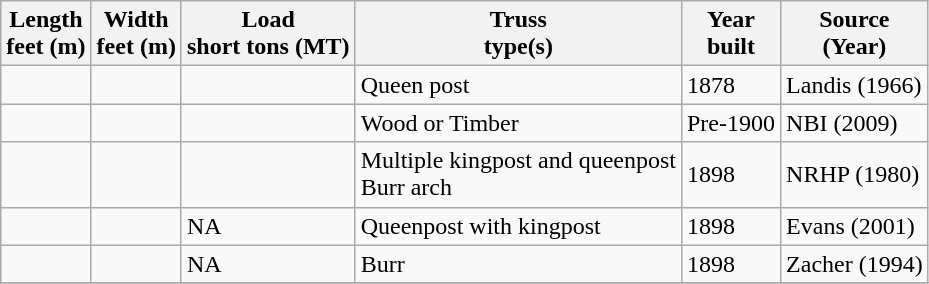<table class="wikitable sortable">
<tr>
<th width="*"><strong>Length</strong><br>feet (m)</th>
<th width="*"><strong>Width</strong><br>feet (m)</th>
<th width="*"><strong>Load</strong><br>short tons (MT)</th>
<th width="*" class="unsortable"><strong>Truss<br>type(s)</strong></th>
<th width="*" class="unsortable"><strong>Year<br>built</strong></th>
<th width="*" class="unsortable"><strong>Source<br>(Year)</strong></th>
</tr>
<tr ->
<td></td>
<td></td>
<td></td>
<td>Queen post</td>
<td>1878</td>
<td>Landis (1966)</td>
</tr>
<tr ->
<td></td>
<td></td>
<td></td>
<td>Wood or Timber</td>
<td>Pre-1900</td>
<td>NBI (2009)</td>
</tr>
<tr ->
<td></td>
<td></td>
<td></td>
<td>Multiple kingpost and queenpost<br> Burr arch</td>
<td>1898</td>
<td>NRHP (1980)</td>
</tr>
<tr ->
<td></td>
<td></td>
<td>NA</td>
<td>Queenpost with kingpost</td>
<td>1898</td>
<td>Evans (2001)</td>
</tr>
<tr ->
<td></td>
<td></td>
<td>NA</td>
<td>Burr</td>
<td>1898</td>
<td>Zacher (1994)</td>
</tr>
<tr ->
</tr>
</table>
